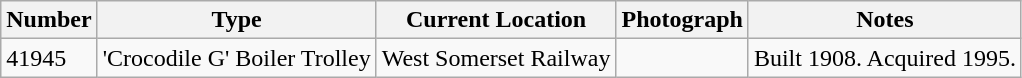<table class="wikitable">
<tr>
<th>Number</th>
<th>Type</th>
<th>Current Location</th>
<th>Photograph</th>
<th>Notes</th>
</tr>
<tr>
<td>41945</td>
<td>'Crocodile G' Boiler Trolley</td>
<td>West Somerset Railway</td>
<td></td>
<td>Built 1908. Acquired 1995.</td>
</tr>
</table>
